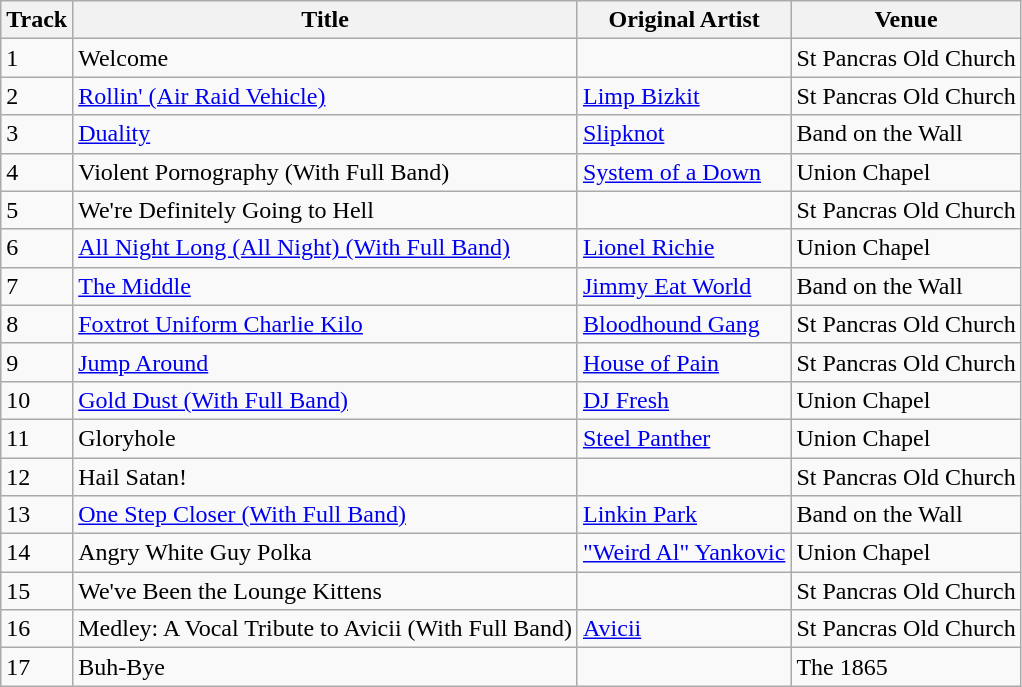<table class="wikitable">
<tr>
<th>Track</th>
<th>Title</th>
<th>Original Artist</th>
<th>Venue</th>
</tr>
<tr>
<td>1</td>
<td>Welcome</td>
<td></td>
<td>St Pancras Old Church</td>
</tr>
<tr>
<td>2</td>
<td><a href='#'>Rollin' (Air Raid Vehicle)</a></td>
<td><a href='#'>Limp Bizkit</a></td>
<td>St Pancras Old Church</td>
</tr>
<tr>
<td>3</td>
<td><a href='#'>Duality</a></td>
<td><a href='#'>Slipknot</a></td>
<td>Band on the Wall</td>
</tr>
<tr>
<td>4</td>
<td>Violent Pornography (With Full Band)</td>
<td><a href='#'>System of a Down</a></td>
<td>Union Chapel</td>
</tr>
<tr>
<td>5</td>
<td>We're Definitely Going to Hell</td>
<td></td>
<td>St Pancras Old Church</td>
</tr>
<tr>
<td>6</td>
<td><a href='#'>All Night Long (All Night) (With Full Band)</a></td>
<td><a href='#'>Lionel Richie</a></td>
<td>Union Chapel</td>
</tr>
<tr>
<td>7</td>
<td><a href='#'>The Middle</a></td>
<td><a href='#'>Jimmy Eat World</a></td>
<td>Band on the Wall</td>
</tr>
<tr>
<td>8</td>
<td><a href='#'>Foxtrot Uniform Charlie Kilo</a></td>
<td><a href='#'>Bloodhound Gang</a></td>
<td>St Pancras Old Church</td>
</tr>
<tr>
<td>9</td>
<td><a href='#'>Jump Around</a></td>
<td><a href='#'>House of Pain</a></td>
<td>St Pancras Old Church</td>
</tr>
<tr>
<td>10</td>
<td><a href='#'>Gold Dust (With Full Band)</a></td>
<td><a href='#'>DJ Fresh</a></td>
<td>Union Chapel</td>
</tr>
<tr>
<td>11</td>
<td>Gloryhole</td>
<td><a href='#'>Steel Panther</a></td>
<td>Union Chapel</td>
</tr>
<tr>
<td>12</td>
<td>Hail Satan!</td>
<td></td>
<td>St Pancras Old Church</td>
</tr>
<tr>
<td>13</td>
<td><a href='#'>One Step Closer (With Full Band)</a></td>
<td><a href='#'>Linkin Park</a></td>
<td>Band on the Wall</td>
</tr>
<tr>
<td>14</td>
<td>Angry White Guy Polka</td>
<td><a href='#'>"Weird Al" Yankovic</a></td>
<td>Union Chapel</td>
</tr>
<tr>
<td>15</td>
<td>We've Been the Lounge Kittens</td>
<td></td>
<td>St Pancras Old Church</td>
</tr>
<tr>
<td>16</td>
<td>Medley: A Vocal Tribute to Avicii (With Full Band)</td>
<td><a href='#'>Avicii</a></td>
<td>St Pancras Old Church</td>
</tr>
<tr>
<td>17</td>
<td>Buh-Bye</td>
<td></td>
<td>The 1865</td>
</tr>
</table>
